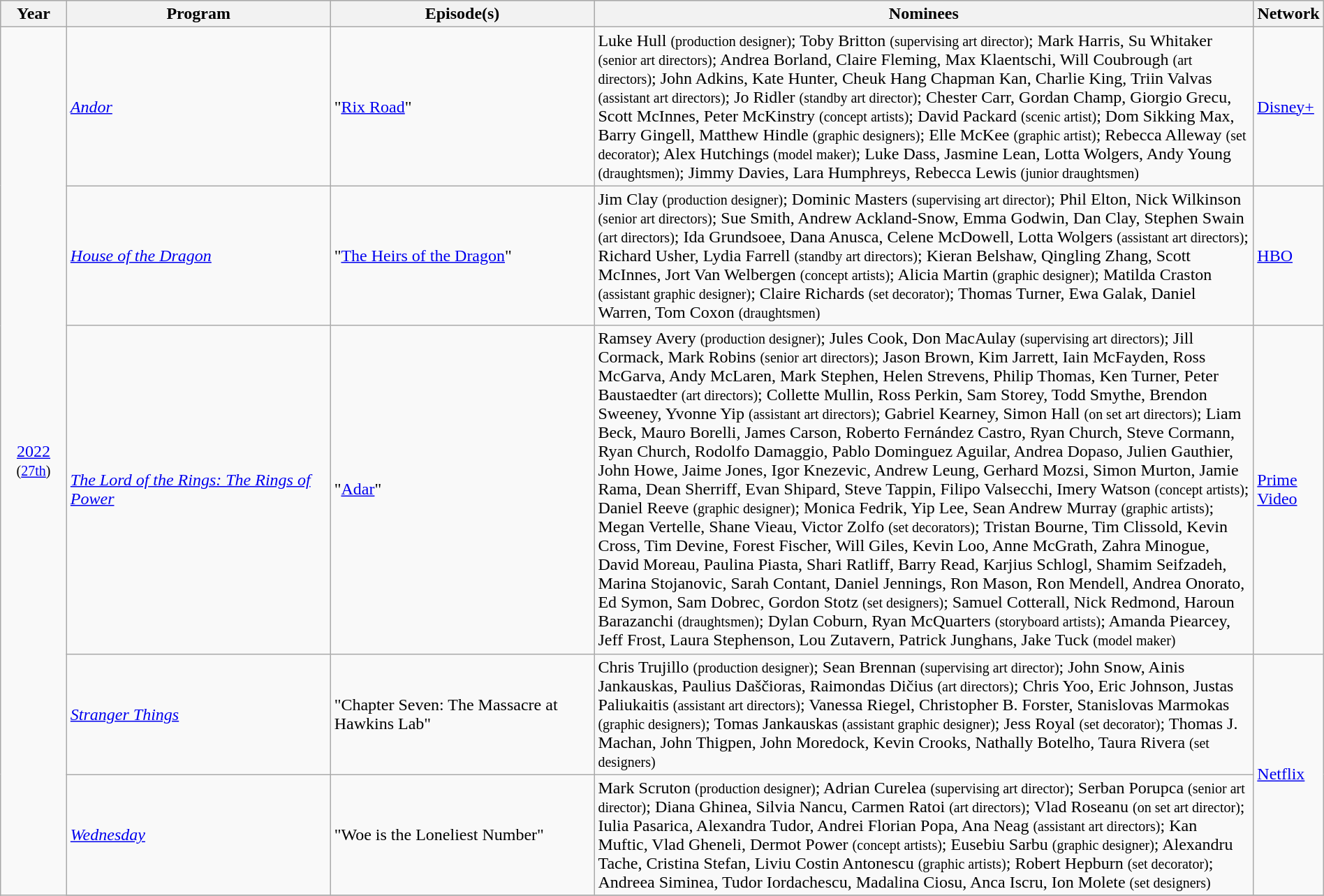<table class="wikitable" style="width:100%">
<tr bgcolor="#bebebe">
<th width="5%">Year</th>
<th width="20%">Program</th>
<th width="20%">Episode(s)</th>
<th width="50%">Nominees</th>
<th width="5%">Network</th>
</tr>
<tr>
<td rowspan=6 style="text-align:center"><a href='#'>2022</a><br><small>(<a href='#'>27th</a>)</small><br></td>
<td><em><a href='#'>Andor</a></em></td>
<td>"<a href='#'>Rix Road</a>"</td>
<td>Luke Hull <small>(production designer)</small>; Toby Britton <small>(supervising art director)</small>; Mark Harris, Su Whitaker <small>(senior art directors)</small>; Andrea Borland, Claire Fleming, Max Klaentschi, Will Coubrough <small>(art directors)</small>; John Adkins, Kate Hunter, Cheuk Hang Chapman Kan, Charlie King, Triin Valvas <small>(assistant art directors)</small>; Jo Ridler <small>(standby art director)</small>; Chester Carr, Gordan Champ, Giorgio Grecu, Scott McInnes, Peter McKinstry <small>(concept artists)</small>; David Packard <small>(scenic artist)</small>; Dom Sikking Max, Barry Gingell, Matthew Hindle <small>(graphic designers)</small>; Elle McKee <small>(graphic artist)</small>; Rebecca Alleway <small>(set decorator)</small>; Alex Hutchings <small>(model maker)</small>; Luke Dass, Jasmine Lean, Lotta Wolgers, Andy Young <small>(draughtsmen)</small>; Jimmy Davies, Lara Humphreys, Rebecca Lewis <small>(junior draughtsmen)</small></td>
<td><a href='#'>Disney+</a></td>
</tr>
<tr>
<td><em><a href='#'>House of the Dragon</a></em></td>
<td>"<a href='#'>The Heirs of the Dragon</a>"</td>
<td>Jim Clay <small>(production designer)</small>; Dominic Masters <small>(supervising art director)</small>; Phil Elton, Nick Wilkinson <small>(senior art directors)</small>; Sue Smith, Andrew Ackland-Snow, Emma Godwin, Dan Clay, Stephen Swain <small>(art directors)</small>; Ida Grundsoee, Dana Anusca, Celene McDowell, Lotta Wolgers <small>(assistant art directors)</small>; Richard Usher, Lydia Farrell <small>(standby art directors)</small>; Kieran Belshaw, Qingling Zhang, Scott McInnes, Jort Van Welbergen <small>(concept artists)</small>; Alicia Martin <small>(graphic designer)</small>; Matilda Craston <small>(assistant graphic designer)</small>; Claire Richards <small>(set decorator)</small>; Thomas Turner, Ewa Galak, Daniel Warren, Tom Coxon <small>(draughtsmen)</small></td>
<td><a href='#'>HBO</a></td>
</tr>
<tr>
<td><em><a href='#'>The Lord of the Rings: The Rings of Power</a></em></td>
<td>"<a href='#'>Adar</a>"</td>
<td>Ramsey Avery <small>(production designer)</small>; Jules Cook, Don MacAulay <small>(supervising art directors)</small>; Jill Cormack, Mark Robins <small>(senior art directors)</small>; Jason Brown, Kim Jarrett, Iain McFayden, Ross McGarva, Andy McLaren, Mark Stephen, Helen Strevens, Philip Thomas, Ken Turner, Peter Baustaedter <small>(art directors)</small>; Collette Mullin, Ross Perkin, Sam Storey, Todd Smythe, Brendon Sweeney, Yvonne Yip <small>(assistant art directors)</small>; Gabriel Kearney, Simon Hall <small>(on set art directors)</small>; Liam Beck, Mauro Borelli, James Carson, Roberto Fernández Castro, Ryan Church, Steve Cormann, Ryan Church, Rodolfo Damaggio, Pablo Dominguez Aguilar, Andrea Dopaso, Julien Gauthier, John Howe, Jaime Jones, Igor Knezevic, Andrew Leung, Gerhard Mozsi, Simon Murton, Jamie Rama, Dean Sherriff, Evan Shipard, Steve Tappin, Filipo Valsecchi, Imery Watson <small>(concept artists)</small>; Daniel Reeve <small>(graphic designer)</small>; Monica Fedrik, Yip Lee, Sean Andrew Murray <small>(graphic artists)</small>; Megan Vertelle, Shane Vieau, Victor Zolfo <small>(set decorators)</small>; Tristan Bourne, Tim Clissold, Kevin Cross, Tim Devine, Forest Fischer, Will Giles, Kevin Loo, Anne McGrath, Zahra Minogue, David Moreau, Paulina Piasta, Shari Ratliff, Barry Read, Karjius Schlogl, Shamim Seifzadeh, Marina Stojanovic, Sarah Contant, Daniel Jennings, Ron Mason, Ron Mendell, Andrea Onorato, Ed Symon, Sam Dobrec, Gordon Stotz <small>(set designers)</small>; Samuel Cotterall, Nick Redmond, Haroun Barazanchi <small>(draughtsmen)</small>; Dylan Coburn, Ryan McQuarters <small>(storyboard artists)</small>; Amanda Piearcey, Jeff Frost, Laura Stephenson, Lou Zutavern, Patrick Junghans, Jake Tuck <small>(model maker)</small></td>
<td><a href='#'>Prime Video</a></td>
</tr>
<tr>
<td><em><a href='#'>Stranger Things</a></em></td>
<td>"Chapter Seven: The Massacre at Hawkins Lab"</td>
<td>Chris Trujillo <small>(production designer)</small>; Sean Brennan <small>(supervising art director)</small>; John Snow, Ainis Jankauskas, Paulius Daščioras, Raimondas Dičius <small>(art directors)</small>; Chris Yoo, Eric Johnson, Justas Paliukaitis <small>(assistant art directors)</small>; Vanessa Riegel, Christopher B. Forster, Stanislovas Marmokas <small>(graphic designers)</small>; Tomas Jankauskas <small>(assistant graphic designer)</small>; Jess Royal <small>(set decorator)</small>; Thomas J. Machan, John Thigpen, John Moredock, Kevin Crooks, Nathally Botelho, Taura Rivera <small>(set designers)</small></td>
<td rowspan="2"><a href='#'>Netflix</a></td>
</tr>
<tr>
<td><em><a href='#'>Wednesday</a></em></td>
<td>"Woe is the Loneliest Number"</td>
<td>Mark Scruton <small>(production designer)</small>; Adrian Curelea <small>(supervising art director)</small>; Serban Porupca <small>(senior art director)</small>; Diana Ghinea, Silvia Nancu, Carmen Ratoi <small>(art directors)</small>; Vlad Roseanu <small>(on set art director)</small>; Iulia Pasarica, Alexandra Tudor, Andrei Florian Popa, Ana Neag <small>(assistant art directors)</small>; Kan Muftic, Vlad Gheneli, Dermot Power <small>(concept artists)</small>; Eusebiu Sarbu <small>(graphic designer)</small>; Alexandru Tache, Cristina Stefan, Liviu Costin Antonescu <small>(graphic artists)</small>; Robert Hepburn <small>(set decorator)</small>; Andreea Siminea, Tudor Iordachescu, Madalina Ciosu, Anca Iscru, Ion Molete <small>(set designers)</small></td>
</tr>
<tr>
</tr>
</table>
